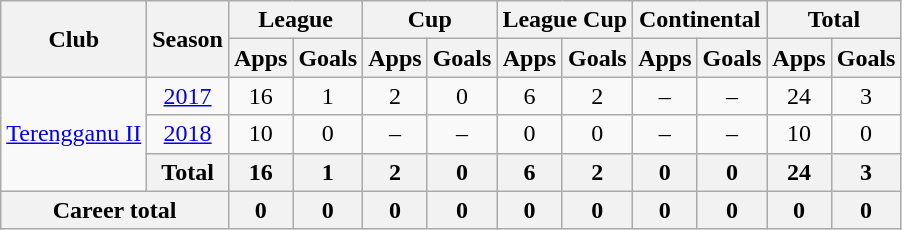<table class="wikitable" style="text-align: center;">
<tr>
<th rowspan="2">Club</th>
<th rowspan="2">Season</th>
<th colspan="2">League</th>
<th colspan="2">Cup</th>
<th colspan="2">League Cup</th>
<th colspan="2">Continental</th>
<th colspan="2">Total</th>
</tr>
<tr>
<th>Apps</th>
<th>Goals</th>
<th>Apps</th>
<th>Goals</th>
<th>Apps</th>
<th>Goals</th>
<th>Apps</th>
<th>Goals</th>
<th>Apps</th>
<th>Goals</th>
</tr>
<tr>
<td rowspan="3" valign="center"><a href='#'>Terengganu II</a></td>
<td><a href='#'>2017</a></td>
<td>16</td>
<td>1</td>
<td>2</td>
<td>0</td>
<td>6</td>
<td>2</td>
<td>–</td>
<td>–</td>
<td>24</td>
<td>3</td>
</tr>
<tr>
<td><a href='#'>2018</a></td>
<td>10</td>
<td>0</td>
<td>–</td>
<td>–</td>
<td>0</td>
<td>0</td>
<td>–</td>
<td>–</td>
<td>10</td>
<td>0</td>
</tr>
<tr>
<th>Total</th>
<th>16</th>
<th>1</th>
<th>2</th>
<th>0</th>
<th>6</th>
<th>2</th>
<th>0</th>
<th>0</th>
<th>24</th>
<th>3</th>
</tr>
<tr>
<th colspan=2>Career total</th>
<th>0</th>
<th>0</th>
<th>0</th>
<th>0</th>
<th>0</th>
<th>0</th>
<th>0</th>
<th>0</th>
<th>0</th>
<th>0</th>
</tr>
</table>
